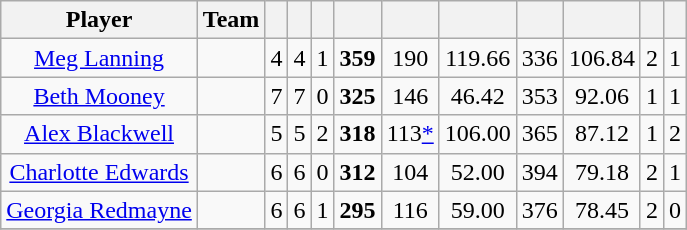<table class="wikitable sortable" style="text-align:center">
<tr>
<th class="unsortable">Player</th>
<th>Team</th>
<th></th>
<th></th>
<th></th>
<th></th>
<th></th>
<th></th>
<th></th>
<th></th>
<th></th>
<th></th>
</tr>
<tr>
<td><a href='#'>Meg Lanning</a></td>
<td style="text-align:left;"></td>
<td>4</td>
<td>4</td>
<td>1</td>
<td><strong>359</strong></td>
<td>190</td>
<td>119.66</td>
<td>336</td>
<td>106.84</td>
<td>2</td>
<td>1</td>
</tr>
<tr>
<td><a href='#'>Beth Mooney</a></td>
<td style="text-align:left;"></td>
<td>7</td>
<td>7</td>
<td>0</td>
<td><strong>325</strong></td>
<td>146</td>
<td>46.42</td>
<td>353</td>
<td>92.06</td>
<td>1</td>
<td>1</td>
</tr>
<tr>
<td><a href='#'>Alex Blackwell</a></td>
<td style="text-align:left;"></td>
<td>5</td>
<td>5</td>
<td>2</td>
<td><strong>318</strong></td>
<td>113<a href='#'>*</a></td>
<td>106.00</td>
<td>365</td>
<td>87.12</td>
<td>1</td>
<td>2</td>
</tr>
<tr>
<td><a href='#'>Charlotte Edwards</a></td>
<td style="text-align:left;"></td>
<td>6</td>
<td>6</td>
<td>0</td>
<td><strong>312</strong></td>
<td>104</td>
<td>52.00</td>
<td>394</td>
<td>79.18</td>
<td>2</td>
<td>1</td>
</tr>
<tr>
<td><a href='#'>Georgia Redmayne</a></td>
<td style="text-align:left;"></td>
<td>6</td>
<td>6</td>
<td>1</td>
<td><strong>295</strong></td>
<td>116</td>
<td>59.00</td>
<td>376</td>
<td>78.45</td>
<td>2</td>
<td>0</td>
</tr>
<tr>
</tr>
</table>
